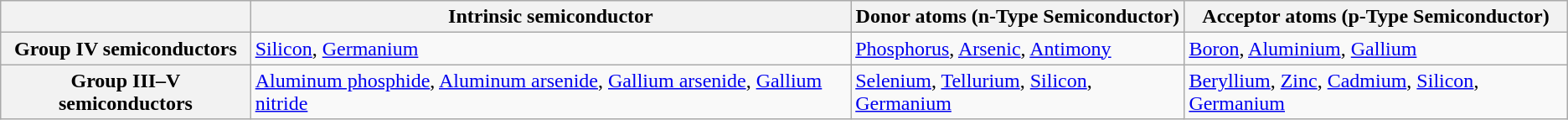<table class="wikitable">
<tr>
<th></th>
<th>Intrinsic semiconductor</th>
<th>Donor atoms (n-Type Semiconductor)</th>
<th>Acceptor atoms (p-Type Semiconductor)</th>
</tr>
<tr>
<th>Group IV semiconductors</th>
<td><a href='#'>Silicon</a>, <a href='#'>Germanium</a></td>
<td><a href='#'>Phosphorus</a>, <a href='#'>Arsenic</a>, <a href='#'>Antimony</a></td>
<td><a href='#'>Boron</a>, <a href='#'>Aluminium</a>, <a href='#'>Gallium</a></td>
</tr>
<tr>
<th>Group III–V semiconductors</th>
<td><a href='#'>Aluminum phosphide</a>, <a href='#'>Aluminum arsenide</a>, <a href='#'>Gallium arsenide</a>, <a href='#'>Gallium nitride</a></td>
<td><a href='#'>Selenium</a>, <a href='#'>Tellurium</a>, <a href='#'>Silicon</a>, <a href='#'>Germanium</a></td>
<td><a href='#'>Beryllium</a>, <a href='#'>Zinc</a>, <a href='#'>Cadmium</a>, <a href='#'>Silicon</a>, <a href='#'>Germanium</a></td>
</tr>
</table>
